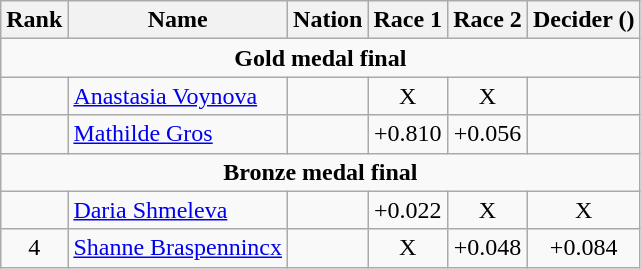<table class="wikitable" style="text-align:center">
<tr>
<th>Rank</th>
<th>Name</th>
<th>Nation</th>
<th>Race 1</th>
<th>Race 2</th>
<th>Decider ()</th>
</tr>
<tr>
<td colspan="6"><strong>Gold medal final</strong></td>
</tr>
<tr>
<td></td>
<td align=left><a href='#'>Anastasia Voynova</a></td>
<td align=left></td>
<td>X</td>
<td>X</td>
<td></td>
</tr>
<tr>
<td></td>
<td align=left><a href='#'>Mathilde Gros</a></td>
<td align=left></td>
<td>+0.810</td>
<td>+0.056</td>
<td></td>
</tr>
<tr>
<td colspan=6><strong>Bronze medal final</strong></td>
</tr>
<tr>
<td></td>
<td align=left><a href='#'>Daria Shmeleva</a></td>
<td align=left></td>
<td>+0.022</td>
<td>X</td>
<td>X</td>
</tr>
<tr>
<td>4</td>
<td align=left><a href='#'>Shanne Braspennincx</a></td>
<td align=left></td>
<td>X</td>
<td>+0.048</td>
<td>+0.084</td>
</tr>
</table>
